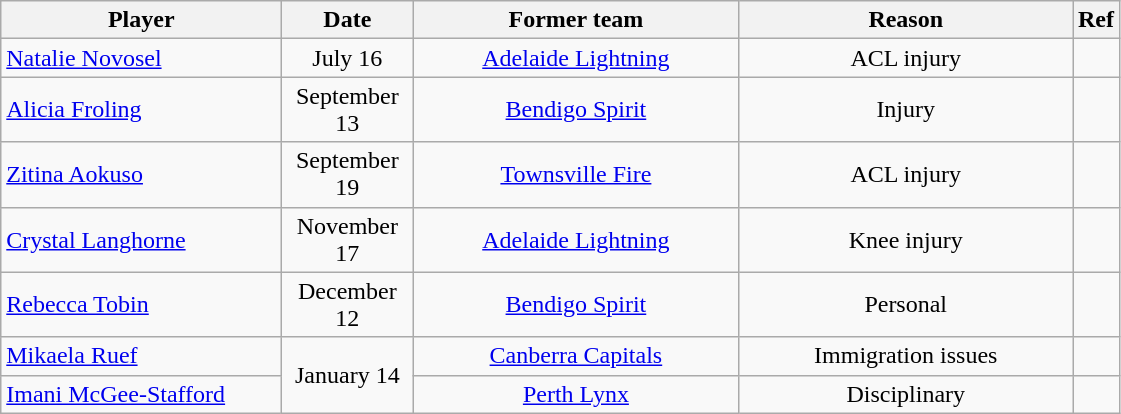<table class="wikitable sortable" style="text-align:center">
<tr>
<th style="width:180px">Player</th>
<th style="width:80px">Date</th>
<th style="width:210px">Former team</th>
<th style="width:215px">Reason</th>
<th class="unsortable">Ref</th>
</tr>
<tr>
<td align=left> <a href='#'>Natalie Novosel</a></td>
<td align=center>July 16</td>
<td align=center><a href='#'>Adelaide Lightning</a></td>
<td align=center>ACL injury</td>
<td align=center></td>
</tr>
<tr>
<td align=left> <a href='#'>Alicia Froling</a></td>
<td align=center>September 13</td>
<td align=center><a href='#'>Bendigo Spirit</a></td>
<td align=center>Injury</td>
<td align=center></td>
</tr>
<tr>
<td align=left> <a href='#'>Zitina Aokuso</a></td>
<td align=center>September 19</td>
<td align=center><a href='#'>Townsville Fire</a></td>
<td align=center>ACL injury</td>
<td align=center></td>
</tr>
<tr>
<td align=left> <a href='#'>Crystal Langhorne</a></td>
<td align=center>November 17</td>
<td align=center><a href='#'>Adelaide Lightning</a></td>
<td align=center>Knee injury</td>
<td align="center"></td>
</tr>
<tr>
<td align=left> <a href='#'>Rebecca Tobin</a></td>
<td align=center>December 12</td>
<td align=center><a href='#'>Bendigo Spirit</a></td>
<td align=center>Personal</td>
<td align=center></td>
</tr>
<tr>
<td align=left> <a href='#'>Mikaela Ruef</a></td>
<td align=center rowspan=2>January 14</td>
<td align=center><a href='#'>Canberra Capitals</a></td>
<td align=center>Immigration issues</td>
<td align=center></td>
</tr>
<tr>
<td align=left> <a href='#'>Imani McGee-Stafford</a></td>
<td align=center><a href='#'>Perth Lynx</a></td>
<td align=center>Disciplinary</td>
<td align=center></td>
</tr>
</table>
